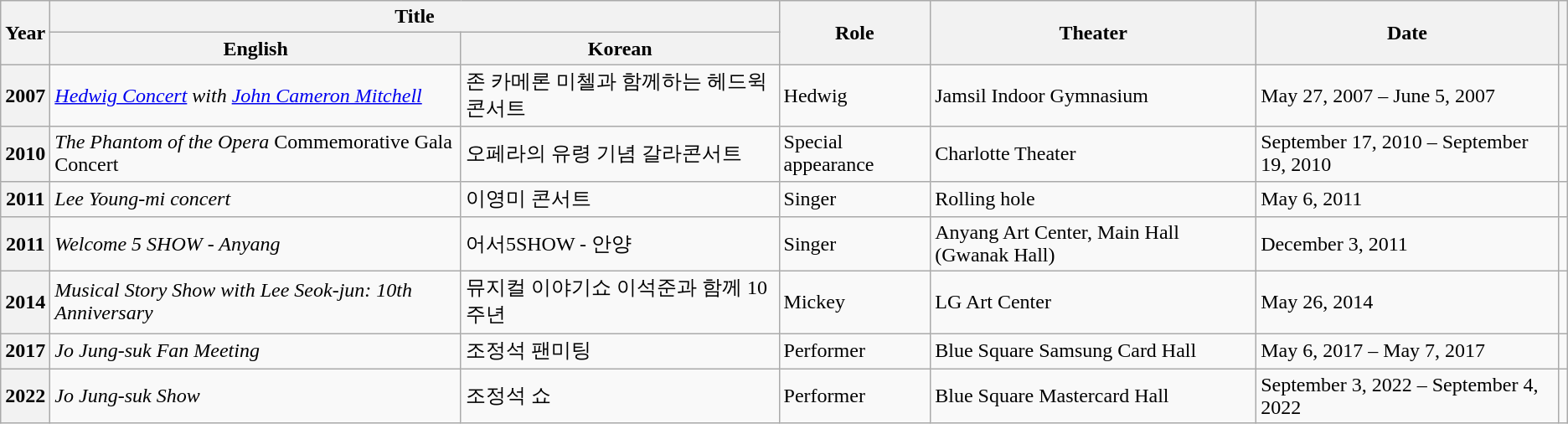<table class="wikitable sortable plainrowheaders">
<tr>
<th rowspan="2" scope="col">Year</th>
<th colspan="2" scope="col">Title</th>
<th rowspan="2" scope="col">Role</th>
<th rowspan="2" scope="col">Theater</th>
<th rowspan="2" scope="col" class="sortable">Date</th>
<th rowspan="2" scope="col" class="unsortable"></th>
</tr>
<tr>
<th>English</th>
<th>Korean</th>
</tr>
<tr>
<th scope="row">2007</th>
<td><em><a href='#'>Hedwig Concert</a> with <a href='#'>John Cameron Mitchell</a></em></td>
<td>존 카메론 미첼과 함께하는 헤드윅 콘서트</td>
<td>Hedwig</td>
<td>Jamsil Indoor Gymnasium</td>
<td>May 27, 2007 – June 5, 2007</td>
<td></td>
</tr>
<tr>
<th scope="row">2010</th>
<td><em>The Phantom of the Opera</em> Commemorative Gala Concert</td>
<td>오페라의 유령 기념 갈라콘서트</td>
<td>Special appearance</td>
<td>Charlotte Theater</td>
<td>September 17, 2010 – September 19, 2010</td>
<td></td>
</tr>
<tr>
<th scope="row">2011</th>
<td><em>Lee Young-mi concert</em></td>
<td>이영미 콘서트</td>
<td>Singer</td>
<td>Rolling hole</td>
<td>May 6, 2011</td>
<td></td>
</tr>
<tr>
<th scope="row">2011</th>
<td><em>Welcome 5 SHOW - Anyang</em></td>
<td>어서5SHOW - 안양</td>
<td>Singer</td>
<td>Anyang Art Center, Main Hall (Gwanak Hall)</td>
<td>December 3, 2011</td>
<td></td>
</tr>
<tr>
<th scope="row">2014</th>
<td><em>Musical Story Show with Lee Seok-jun: 10th Anniversary</em></td>
<td>뮤지컬 이야기쇼 이석준과 함께 10주년</td>
<td>Mickey</td>
<td>LG Art Center</td>
<td>May 26, 2014</td>
<td></td>
</tr>
<tr>
<th scope="row">2017</th>
<td><em>Jo Jung-suk Fan Meeting <THE ROOM></em></td>
<td>조정석 팬미팅 <THE ROOM></td>
<td>Performer</td>
<td>Blue Square Samsung Card Hall</td>
<td>May 6, 2017 – May 7, 2017</td>
<td></td>
</tr>
<tr>
<th scope="row">2022</th>
<td><em>Jo Jung-suk Show</em></td>
<td>조정석 쇼</td>
<td>Performer</td>
<td>Blue Square Mastercard Hall</td>
<td>September 3, 2022 – September 4, 2022</td>
<td></td>
</tr>
</table>
